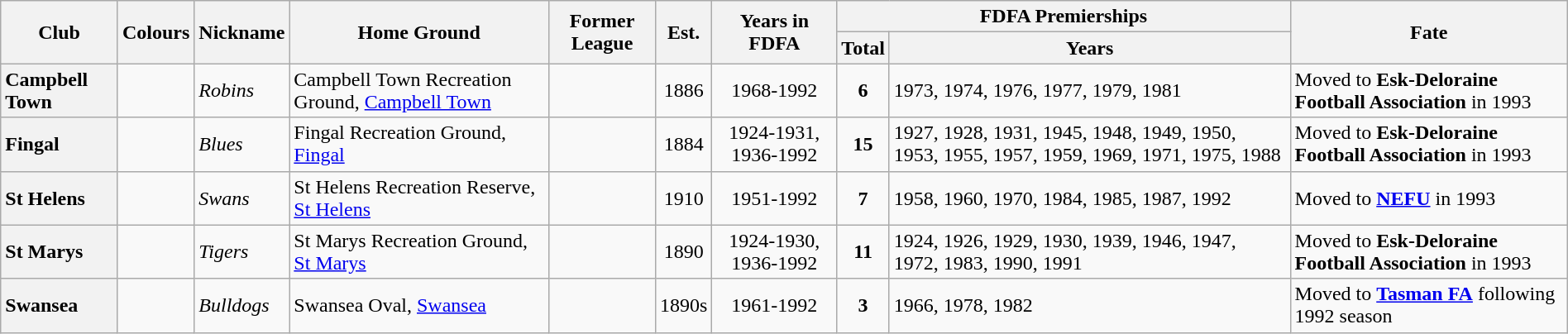<table class="wikitable sortable" style="text-align:center; width:100%">
<tr>
<th rowspan="2">Club</th>
<th rowspan="2">Colours</th>
<th rowspan="2">Nickname</th>
<th rowspan="2">Home Ground</th>
<th rowspan="2">Former League</th>
<th rowspan="2">Est.</th>
<th rowspan="2">Years in FDFA</th>
<th colspan="2">FDFA Premierships</th>
<th rowspan="2">Fate</th>
</tr>
<tr>
<th>Total</th>
<th>Years</th>
</tr>
<tr>
<th style="text-align:left">Campbell Town</th>
<td></td>
<td align="left"><em>Robins</em></td>
<td align="left">Campbell Town Recreation Ground, <a href='#'>Campbell Town</a></td>
<td></td>
<td>1886</td>
<td>1968-1992</td>
<td><strong>6</strong></td>
<td align="left">1973, 1974, 1976, 1977, 1979, 1981</td>
<td align="left">Moved to <strong>Esk-Deloraine Football Association</strong> in 1993</td>
</tr>
<tr>
<th style="text-align:left">Fingal</th>
<td></td>
<td align="left"><em>Blues</em></td>
<td align="left">Fingal Recreation Ground, <a href='#'>Fingal</a></td>
<td></td>
<td>1884</td>
<td>1924-1931, 1936-1992</td>
<td><strong>15</strong></td>
<td align="left">1927, 1928, 1931, 1945, 1948, 1949, 1950, 1953, 1955, 1957, 1959, 1969, 1971, 1975, 1988</td>
<td align="left">Moved to <strong>Esk-Deloraine Football Association</strong>  in 1993</td>
</tr>
<tr>
<th style="text-align:left">St Helens</th>
<td></td>
<td align="left"><em>Swans</em></td>
<td align="left">St Helens Recreation Reserve, <a href='#'>St Helens</a></td>
<td></td>
<td>1910</td>
<td>1951-1992</td>
<td><strong>7</strong></td>
<td align="left">1958, 1960, 1970, 1984, 1985, 1987, 1992</td>
<td align="left">Moved to <a href='#'><strong>NEFU</strong></a> in 1993</td>
</tr>
<tr>
<th style="text-align:left">St Marys</th>
<td></td>
<td align="left"><em>Tigers</em></td>
<td align="left">St Marys Recreation Ground, <a href='#'>St Marys</a></td>
<td></td>
<td>1890</td>
<td>1924-1930, 1936-1992</td>
<td><strong>11</strong></td>
<td align="left">1924, 1926, 1929, 1930, 1939, 1946, 1947, 1972, 1983, 1990, 1991</td>
<td align="left">Moved to <strong>Esk-Deloraine Football Association</strong> in 1993</td>
</tr>
<tr>
<th style="text-align:left">Swansea</th>
<td></td>
<td align="left"><em>Bulldogs</em></td>
<td align="left">Swansea Oval, <a href='#'>Swansea</a></td>
<td></td>
<td>1890s</td>
<td>1961-1992</td>
<td><strong>3</strong></td>
<td align="left">1966, 1978, 1982</td>
<td align="left">Moved to <a href='#'><strong>Tasman FA</strong></a> following 1992 season</td>
</tr>
</table>
